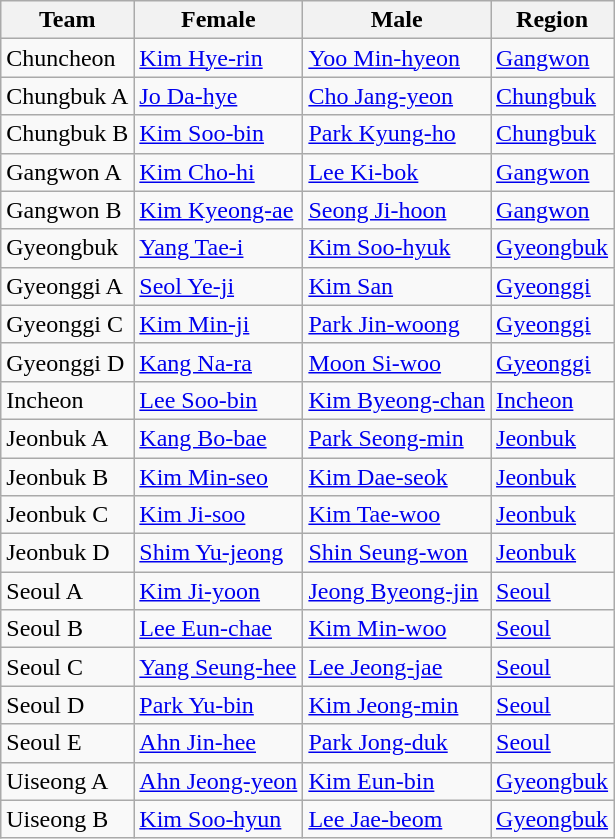<table class=wikitable>
<tr>
<th scope="col">Team</th>
<th scope="col">Female</th>
<th scope="col">Male</th>
<th scope="col">Region</th>
</tr>
<tr>
<td>Chuncheon</td>
<td><a href='#'>Kim Hye-rin</a></td>
<td><a href='#'>Yoo Min-hyeon</a></td>
<td> <a href='#'>Gangwon</a></td>
</tr>
<tr>
<td>Chungbuk A</td>
<td><a href='#'>Jo Da-hye</a></td>
<td><a href='#'>Cho Jang-yeon</a></td>
<td> <a href='#'>Chungbuk</a></td>
</tr>
<tr>
<td>Chungbuk B</td>
<td><a href='#'>Kim Soo-bin</a></td>
<td><a href='#'>Park Kyung-ho</a></td>
<td> <a href='#'>Chungbuk</a></td>
</tr>
<tr>
<td>Gangwon A</td>
<td><a href='#'>Kim Cho-hi</a></td>
<td><a href='#'>Lee Ki-bok</a></td>
<td> <a href='#'>Gangwon</a></td>
</tr>
<tr>
<td>Gangwon B</td>
<td><a href='#'>Kim Kyeong-ae</a></td>
<td><a href='#'>Seong Ji-hoon</a></td>
<td> <a href='#'>Gangwon</a></td>
</tr>
<tr>
<td>Gyeongbuk</td>
<td><a href='#'>Yang Tae-i</a></td>
<td><a href='#'>Kim Soo-hyuk</a></td>
<td> <a href='#'>Gyeongbuk</a></td>
</tr>
<tr>
<td>Gyeonggi A</td>
<td><a href='#'>Seol Ye-ji</a></td>
<td><a href='#'>Kim San</a></td>
<td> <a href='#'>Gyeonggi</a></td>
</tr>
<tr>
<td>Gyeonggi C</td>
<td><a href='#'>Kim Min-ji</a></td>
<td><a href='#'>Park Jin-woong</a></td>
<td> <a href='#'>Gyeonggi</a></td>
</tr>
<tr>
<td>Gyeonggi D</td>
<td><a href='#'>Kang Na-ra</a></td>
<td><a href='#'>Moon Si-woo</a></td>
<td> <a href='#'>Gyeonggi</a></td>
</tr>
<tr>
<td>Incheon</td>
<td><a href='#'>Lee Soo-bin</a></td>
<td><a href='#'>Kim Byeong-chan</a></td>
<td> <a href='#'>Incheon</a></td>
</tr>
<tr>
<td>Jeonbuk A</td>
<td><a href='#'>Kang Bo-bae</a></td>
<td><a href='#'>Park Seong-min</a></td>
<td> <a href='#'>Jeonbuk</a></td>
</tr>
<tr>
<td>Jeonbuk B</td>
<td><a href='#'>Kim Min-seo</a></td>
<td><a href='#'>Kim Dae-seok</a></td>
<td> <a href='#'>Jeonbuk</a></td>
</tr>
<tr>
<td>Jeonbuk C</td>
<td><a href='#'>Kim Ji-soo</a></td>
<td><a href='#'>Kim Tae-woo</a></td>
<td> <a href='#'>Jeonbuk</a></td>
</tr>
<tr>
<td>Jeonbuk D</td>
<td><a href='#'>Shim Yu-jeong</a></td>
<td><a href='#'>Shin Seung-won</a></td>
<td> <a href='#'>Jeonbuk</a></td>
</tr>
<tr>
<td>Seoul A</td>
<td><a href='#'>Kim Ji-yoon</a></td>
<td><a href='#'>Jeong Byeong-jin</a></td>
<td> <a href='#'>Seoul</a></td>
</tr>
<tr>
<td>Seoul B</td>
<td><a href='#'>Lee Eun-chae</a></td>
<td><a href='#'>Kim Min-woo</a></td>
<td> <a href='#'>Seoul</a></td>
</tr>
<tr>
<td>Seoul C</td>
<td><a href='#'>Yang Seung-hee</a></td>
<td><a href='#'>Lee Jeong-jae</a></td>
<td> <a href='#'>Seoul</a></td>
</tr>
<tr>
<td>Seoul D</td>
<td><a href='#'>Park Yu-bin</a></td>
<td><a href='#'>Kim Jeong-min</a></td>
<td> <a href='#'>Seoul</a></td>
</tr>
<tr>
<td>Seoul E</td>
<td><a href='#'>Ahn Jin-hee</a></td>
<td><a href='#'>Park Jong-duk</a></td>
<td> <a href='#'>Seoul</a></td>
</tr>
<tr>
<td>Uiseong A</td>
<td><a href='#'>Ahn Jeong-yeon</a></td>
<td><a href='#'>Kim Eun-bin</a></td>
<td> <a href='#'>Gyeongbuk</a></td>
</tr>
<tr>
<td>Uiseong B</td>
<td><a href='#'>Kim Soo-hyun</a></td>
<td><a href='#'>Lee Jae-beom</a></td>
<td> <a href='#'>Gyeongbuk</a></td>
</tr>
</table>
